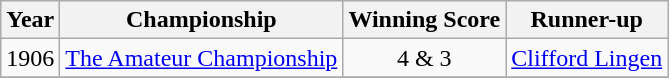<table class="wikitable">
<tr>
<th>Year</th>
<th>Championship</th>
<th>Winning Score</th>
<th>Runner-up</th>
</tr>
<tr>
<td>1906</td>
<td><a href='#'>The Amateur Championship</a></td>
<td align=center>4 & 3</td>
<td> <a href='#'>Clifford Lingen</a></td>
</tr>
<tr>
</tr>
</table>
